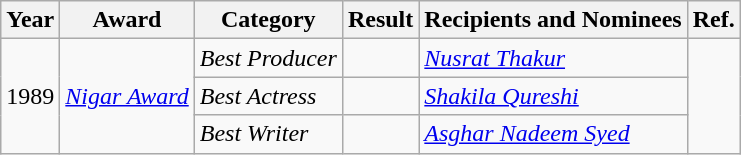<table class="wikitable">
<tr>
<th>Year</th>
<th>Award</th>
<th>Category</th>
<th>Result</th>
<th>Recipients and Nominees</th>
<th>Ref.</th>
</tr>
<tr>
<td rowspan="3">1989</td>
<td rowspan="3"><em><a href='#'>Nigar Award</a></em></td>
<td><em>Best Producer</em></td>
<td></td>
<td><em><a href='#'>Nusrat Thakur</a></em></td>
<td rowspan="3"></td>
</tr>
<tr>
<td><em>Best Actress</em></td>
<td></td>
<td><em><a href='#'>Shakila Qureshi</a></em></td>
</tr>
<tr>
<td><em>Best Writer</em></td>
<td></td>
<td><em><a href='#'>Asghar Nadeem Syed</a></em></td>
</tr>
</table>
